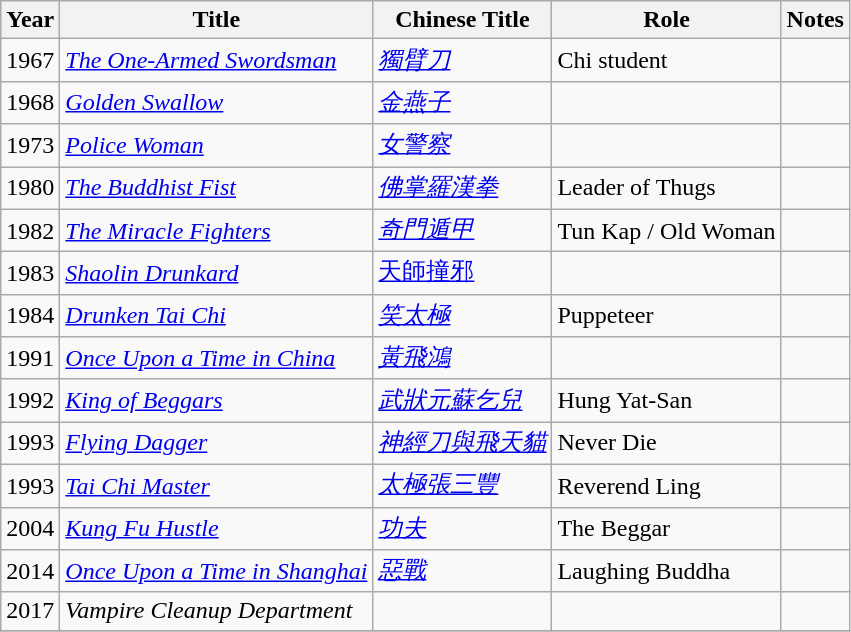<table class="wikitable sortable">
<tr>
<th>Year</th>
<th>Title</th>
<th>Chinese Title</th>
<th>Role</th>
<th>Notes</th>
</tr>
<tr>
<td>1967</td>
<td><em><a href='#'>The One-Armed Swordsman</a></em></td>
<td><em><a href='#'>獨臂刀</a></em></td>
<td>Chi student</td>
<td></td>
</tr>
<tr>
<td>1968</td>
<td><em><a href='#'>Golden Swallow</a></em></td>
<td><em><a href='#'>金燕子</a></em></td>
<td></td>
<td></td>
</tr>
<tr>
<td>1973</td>
<td><em><a href='#'>Police Woman</a></em></td>
<td><em><a href='#'>女警察</a></em></td>
<td></td>
<td></td>
</tr>
<tr>
<td>1980</td>
<td><em><a href='#'>The Buddhist Fist</a></em></td>
<td><em><a href='#'>佛掌羅漢拳</a></em></td>
<td>Leader of Thugs</td>
<td></td>
</tr>
<tr>
<td>1982</td>
<td><em><a href='#'>The Miracle Fighters</a></em></td>
<td><em><a href='#'>奇門遁甲</a></em></td>
<td>Tun Kap / Old Woman</td>
<td></td>
</tr>
<tr>
<td>1983</td>
<td><em><a href='#'>Shaolin Drunkard</a></em></td>
<td><a href='#'>天師撞邪</a></td>
<td></td>
</tr>
<tr>
<td>1984</td>
<td><em><a href='#'>Drunken Tai Chi</a></em></td>
<td><em><a href='#'>笑太極</a></em></td>
<td>Puppeteer</td>
<td></td>
</tr>
<tr>
<td>1991</td>
<td><em><a href='#'>Once Upon a Time in China</a></em></td>
<td><em><a href='#'>黃飛鴻</a></em></td>
<td></td>
<td></td>
</tr>
<tr>
<td>1992</td>
<td><em><a href='#'>King of Beggars</a></em></td>
<td><em><a href='#'>武狀元蘇乞兒</a></em></td>
<td>Hung Yat-San</td>
<td></td>
</tr>
<tr>
<td>1993</td>
<td><em><a href='#'>Flying Dagger</a></em></td>
<td><em><a href='#'>神經刀與飛天貓</a></em></td>
<td>Never Die</td>
<td></td>
</tr>
<tr>
<td>1993</td>
<td><em><a href='#'>Tai Chi Master</a></em></td>
<td><em><a href='#'>太極張三豐</a></em></td>
<td>Reverend Ling</td>
<td></td>
</tr>
<tr>
<td>2004</td>
<td><em><a href='#'>Kung Fu Hustle</a></em></td>
<td><em><a href='#'>功夫</a></em></td>
<td>The Beggar</td>
<td></td>
</tr>
<tr>
<td>2014</td>
<td><em><a href='#'>Once Upon a Time in Shanghai</a></em></td>
<td><em><a href='#'>惡戰</a></em></td>
<td>Laughing Buddha</td>
<td></td>
</tr>
<tr>
<td>2017</td>
<td><em>Vampire Cleanup Department</em></td>
<td></td>
<td></td>
<td></td>
</tr>
<tr>
</tr>
</table>
